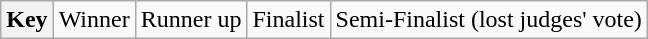<table class="wikitable">
<tr>
<th>Key</th>
<td>Winner</td>
<td>Runner up</td>
<td>Finalist</td>
<td>Semi-Finalist (lost judges' vote)</td>
</tr>
</table>
